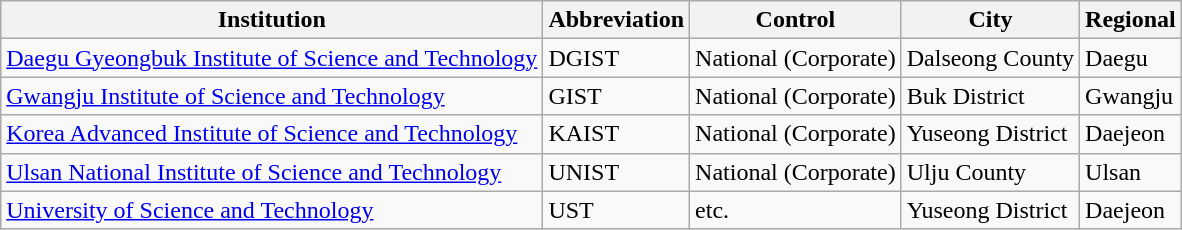<table class="wikitable sortable">
<tr>
<th scope="col">Institution</th>
<th scope="col">Abbreviation</th>
<th scope="col">Control</th>
<th scope="col">City</th>
<th scope="col">Regional</th>
</tr>
<tr>
<td><a href='#'>Daegu Gyeongbuk Institute of Science and Technology</a></td>
<td>DGIST</td>
<td>National (Corporate)</td>
<td>Dalseong County</td>
<td>Daegu</td>
</tr>
<tr>
<td><a href='#'>Gwangju Institute of Science and Technology</a></td>
<td>GIST</td>
<td>National (Corporate)</td>
<td>Buk District</td>
<td>Gwangju</td>
</tr>
<tr>
<td><a href='#'>Korea Advanced Institute of Science and Technology</a></td>
<td>KAIST</td>
<td>National (Corporate)</td>
<td>Yuseong District</td>
<td>Daejeon</td>
</tr>
<tr>
<td><a href='#'>Ulsan National Institute of Science and Technology</a></td>
<td>UNIST</td>
<td>National (Corporate)</td>
<td>Ulju County</td>
<td>Ulsan</td>
</tr>
<tr>
<td><a href='#'>University of Science and Technology</a></td>
<td>UST</td>
<td>etc.</td>
<td>Yuseong District</td>
<td>Daejeon</td>
</tr>
</table>
